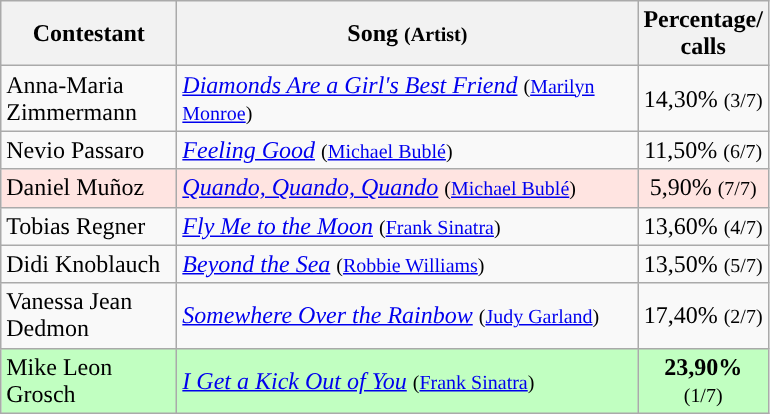<table class="wikitable">
<tr ">
<th style="width:110px;">Contestant</th>
<th style="width:300px;">Song <small>(Artist)</small></th>
<th style="width:28px;">Percentage/<br>calls</th>
</tr>
<tr>
<td align="left">Anna-Maria Zimmermann</td>
<td align="left"><em><a href='#'>Diamonds Are a Girl's Best Friend</a></em> <small>(<a href='#'>Marilyn Monroe</a>)</small></td>
<td style="text-align:center;">14,30% <small>(3/7)</small></td>
</tr>
<tr>
<td align="left">Nevio Passaro</td>
<td align="left"><em><a href='#'>Feeling Good</a></em> <small>(<a href='#'>Michael Bublé</a>)</small></td>
<td style="text-align:center;">11,50% <small>(6/7)</small></td>
</tr>
<tr style="background:#ffe4e1;">
<td align="left">Daniel Muñoz</td>
<td align="left"><em><a href='#'>Quando, Quando, Quando</a></em> <small>(<a href='#'>Michael Bublé</a>)</small></td>
<td style="text-align:center;">5,90% <small>(7/7)</small></td>
</tr>
<tr>
<td align="left">Tobias Regner</td>
<td align="left"><em><a href='#'>Fly Me to the Moon</a></em> <small>(<a href='#'>Frank Sinatra</a>)</small></td>
<td style="text-align:center;">13,60% <small>(4/7)</small></td>
</tr>
<tr>
<td align="left">Didi Knoblauch</td>
<td align="left"><em><a href='#'>Beyond the Sea</a></em> <small>(<a href='#'>Robbie Williams</a>)</small></td>
<td style="text-align:center;">13,50% <small>(5/7)</small></td>
</tr>
<tr>
<td align="left">Vanessa Jean Dedmon</td>
<td align="left"><em><a href='#'>Somewhere Over the Rainbow</a></em> <small>(<a href='#'>Judy Garland</a>)</small></td>
<td style="text-align:center;">17,40% <small>(2/7)</small></td>
</tr>
<tr style="background:#c1ffc1;">
<td align="left">Mike Leon Grosch</td>
<td align="left"><em><a href='#'>I Get a Kick Out of You</a></em> <small>(<a href='#'>Frank Sinatra</a>)</small></td>
<td style="text-align:center;"><strong>23,90%</strong> <small>(1/7)</small></td>
</tr>
</table>
